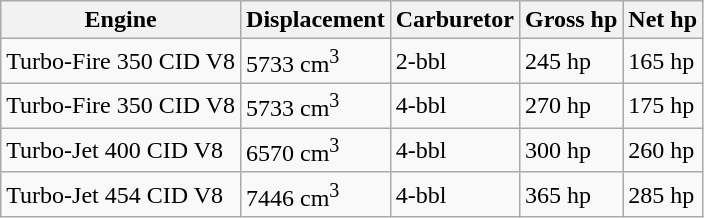<table class="wikitable">
<tr>
<th>Engine</th>
<th>Displacement</th>
<th>Carburetor</th>
<th>Gross hp</th>
<th>Net hp</th>
</tr>
<tr>
<td>Turbo-Fire 350 CID V8</td>
<td>5733 cm<sup>3</sup></td>
<td>2-bbl</td>
<td>245 hp</td>
<td>165 hp</td>
</tr>
<tr>
<td>Turbo-Fire 350 CID V8</td>
<td>5733 cm<sup>3</sup></td>
<td>4-bbl</td>
<td>270 hp</td>
<td>175 hp</td>
</tr>
<tr>
<td>Turbo-Jet 400 CID V8</td>
<td>6570 cm<sup>3</sup></td>
<td>4-bbl</td>
<td>300 hp</td>
<td>260 hp</td>
</tr>
<tr>
<td>Turbo-Jet 454 CID V8</td>
<td>7446 cm<sup>3</sup></td>
<td>4-bbl</td>
<td>365 hp</td>
<td>285 hp</td>
</tr>
</table>
